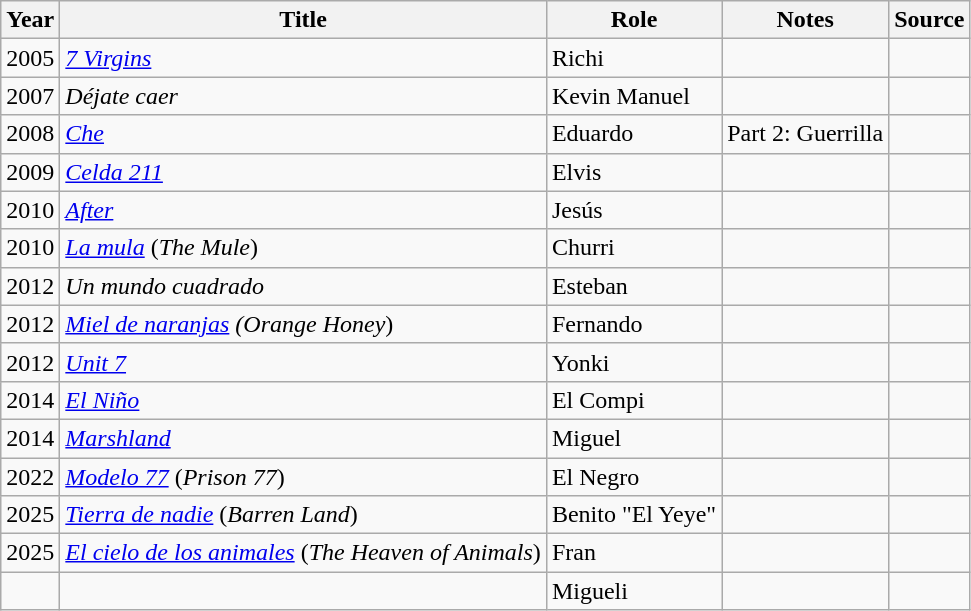<table class="wikitable sortable" >
<tr>
<th>Year</th>
<th>Title</th>
<th>Role</th>
<th class="unsortable">Notes </th>
<th class="unsortable">Source </th>
</tr>
<tr>
<td>2005</td>
<td><em><a href='#'>7 Virgins</a></em></td>
<td>Richi</td>
<td></td>
<td></td>
</tr>
<tr>
<td>2007</td>
<td><em>Déjate caer</em></td>
<td>Kevin Manuel</td>
<td></td>
<td></td>
</tr>
<tr>
<td>2008</td>
<td><em><a href='#'>Che</a></em></td>
<td>Eduardo</td>
<td>Part 2: Guerrilla</td>
<td></td>
</tr>
<tr>
<td>2009</td>
<td><em><a href='#'>Celda 211</a></em></td>
<td>Elvis</td>
<td></td>
<td></td>
</tr>
<tr>
<td>2010</td>
<td><em><a href='#'>After</a></em></td>
<td>Jesús</td>
<td></td>
<td></td>
</tr>
<tr>
<td>2010</td>
<td><em><a href='#'>La mula</a></em> (<em>The Mule</em>)</td>
<td>Churri</td>
<td></td>
<td></td>
</tr>
<tr>
<td>2012</td>
<td><em>Un mundo cuadrado</em></td>
<td>Esteban</td>
<td></td>
<td></td>
</tr>
<tr>
<td>2012</td>
<td><em><a href='#'>Miel de naranjas</a></em> <em>(Orange Honey</em>)</td>
<td>Fernando</td>
<td></td>
<td></td>
</tr>
<tr>
<td>2012</td>
<td><em><a href='#'>Unit 7</a></em></td>
<td>Yonki</td>
<td></td>
<td></td>
</tr>
<tr>
<td>2014</td>
<td><em><a href='#'>El Niño</a></em></td>
<td>El Compi</td>
<td></td>
<td></td>
</tr>
<tr>
<td>2014</td>
<td><em><a href='#'>Marshland</a></em></td>
<td>Miguel</td>
<td></td>
<td></td>
</tr>
<tr>
<td>2022</td>
<td><em><a href='#'>Modelo 77</a></em> (<em>Prison 77</em>)</td>
<td>El Negro</td>
<td></td>
<td></td>
</tr>
<tr>
<td>2025</td>
<td><em><a href='#'>Tierra de nadie</a></em> (<em>Barren Land</em>)</td>
<td>Benito "El Yeye"</td>
<td></td>
<td></td>
</tr>
<tr>
<td>2025</td>
<td><em><a href='#'>El cielo de los animales</a></em> (<em>The Heaven of Animals</em>)</td>
<td>Fran</td>
<td></td>
<td></td>
</tr>
<tr>
<td></td>
<td></td>
<td>Migueli</td>
<td></td>
<td></td>
</tr>
</table>
